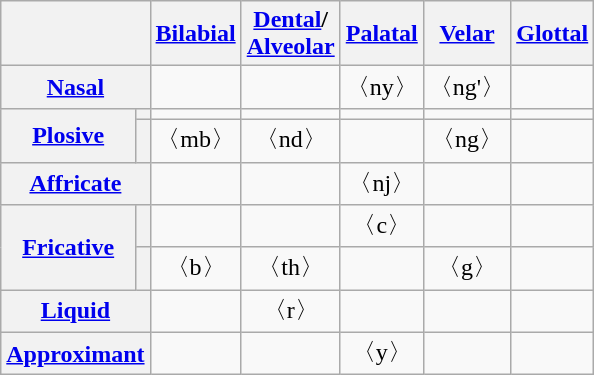<table class="wikitable" style="text-align: center;">
<tr>
<th colspan="2"></th>
<th><a href='#'>Bilabial</a></th>
<th><a href='#'>Dental</a>/<br><a href='#'>Alveolar</a></th>
<th><a href='#'>Palatal</a></th>
<th><a href='#'>Velar</a></th>
<th><a href='#'>Glottal</a></th>
</tr>
<tr>
<th colspan="2"><a href='#'>Nasal</a></th>
<td></td>
<td></td>
<td> 〈ny〉</td>
<td> 〈ng'〉</td>
</tr>
<tr>
<th rowspan="2"><a href='#'>Plosive</a></th>
<th></th>
<td></td>
<td></td>
<td></td>
<td></td>
<td></td>
</tr>
<tr>
<th></th>
<td> 〈mb〉</td>
<td> 〈nd〉</td>
<td></td>
<td> 〈ng〉</td>
<td></td>
</tr>
<tr>
<th colspan="2"><a href='#'>Affricate</a></th>
<td></td>
<td></td>
<td> 〈nj〉</td>
<td></td>
<td></td>
</tr>
<tr>
<th rowspan="2"><a href='#'>Fricative</a></th>
<th></th>
<td></td>
<td></td>
<td> 〈c〉</td>
<td></td>
<td></td>
</tr>
<tr>
<th></th>
<td> 〈b〉</td>
<td> 〈th〉</td>
<td></td>
<td> 〈g〉</td>
<td></td>
</tr>
<tr>
<th colspan="2"><a href='#'>Liquid</a></th>
<td></td>
<td> 〈r〉</td>
<td></td>
<td></td>
<td></td>
</tr>
<tr>
<th colspan="2"><a href='#'>Approximant</a></th>
<td></td>
<td></td>
<td> 〈y〉</td>
<td></td>
<td></td>
</tr>
</table>
